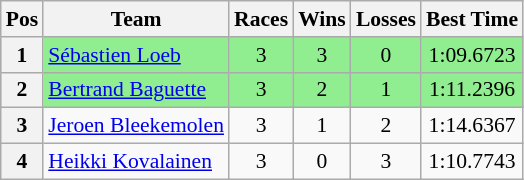<table class="wikitable" style="text-align:center; font-size:90%">
<tr>
<th>Pos</th>
<th>Team</th>
<th>Races</th>
<th>Wins</th>
<th>Losses</th>
<th>Best Time</th>
</tr>
<tr style="background:lightgreen;">
<th>1</th>
<td align=left> <a href='#'>Sébastien Loeb</a></td>
<td>3</td>
<td>3</td>
<td>0</td>
<td>1:09.6723</td>
</tr>
<tr style="background:lightgreen;">
<th>2</th>
<td align=left> <a href='#'>Bertrand Baguette</a></td>
<td>3</td>
<td>2</td>
<td>1</td>
<td>1:11.2396</td>
</tr>
<tr>
<th>3</th>
<td align=left> <a href='#'>Jeroen Bleekemolen</a></td>
<td>3</td>
<td>1</td>
<td>2</td>
<td>1:14.6367</td>
</tr>
<tr>
<th>4</th>
<td align=left> <a href='#'>Heikki Kovalainen</a></td>
<td>3</td>
<td>0</td>
<td>3</td>
<td>1:10.7743</td>
</tr>
</table>
